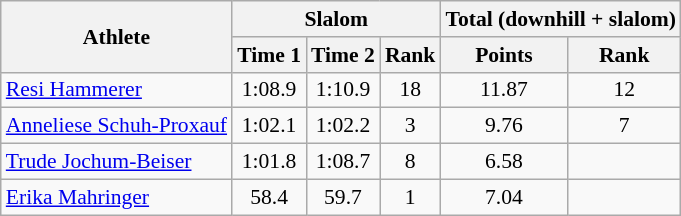<table class="wikitable" style="font-size:90%">
<tr>
<th rowspan="2">Athlete</th>
<th colspan="3">Slalom</th>
<th colspan="2">Total (downhill + slalom)</th>
</tr>
<tr>
<th>Time 1</th>
<th>Time 2</th>
<th>Rank</th>
<th>Points</th>
<th>Rank</th>
</tr>
<tr>
<td><a href='#'>Resi Hammerer</a></td>
<td align="center">1:08.9</td>
<td align="center">1:10.9</td>
<td align="center">18</td>
<td align="center">11.87</td>
<td align="center">12</td>
</tr>
<tr>
<td><a href='#'>Anneliese Schuh-Proxauf</a></td>
<td align="center">1:02.1</td>
<td align="center">1:02.2</td>
<td align="center">3</td>
<td align="center">9.76</td>
<td align="center">7</td>
</tr>
<tr>
<td><a href='#'>Trude Jochum-Beiser</a></td>
<td align="center">1:01.8</td>
<td align="center">1:08.7</td>
<td align="center">8</td>
<td align="center">6.58</td>
<td align="center"></td>
</tr>
<tr>
<td><a href='#'>Erika Mahringer</a></td>
<td align="center">58.4</td>
<td align="center">59.7</td>
<td align="center">1</td>
<td align="center">7.04</td>
<td align="center"></td>
</tr>
</table>
